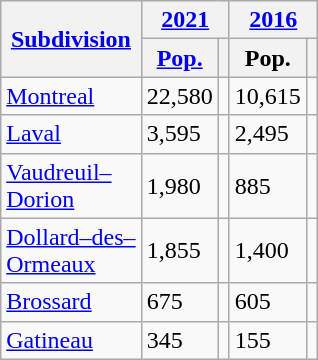<table class="wikitable sortable">
<tr>
<th rowspan="2"><a href='#'>Subdivision</a></th>
<th colspan="2"><a href='#'>2021</a></th>
<th colspan="2"><a href='#'>2016</a></th>
</tr>
<tr>
<th><a href='#'>Pop.</a></th>
<th></th>
<th>Pop.</th>
<th></th>
</tr>
<tr>
<td><a href='#'>Montreal</a></td>
<td>22,580</td>
<td></td>
<td>10,615</td>
<td></td>
</tr>
<tr>
<td><a href='#'>Laval</a></td>
<td>3,595</td>
<td></td>
<td>2,495</td>
<td></td>
</tr>
<tr>
<td><a href='#'>Vaudreuil–<br>Dorion</a></td>
<td>1,980</td>
<td></td>
<td>885</td>
<td></td>
</tr>
<tr>
<td><a href='#'>Dollard–des–<br>Ormeaux</a></td>
<td>1,855</td>
<td></td>
<td>1,400</td>
<td></td>
</tr>
<tr>
<td><a href='#'>Brossard</a></td>
<td>675</td>
<td></td>
<td>605</td>
<td></td>
</tr>
<tr>
<td><a href='#'>Gatineau</a></td>
<td>345</td>
<td></td>
<td>155</td>
<td></td>
</tr>
</table>
